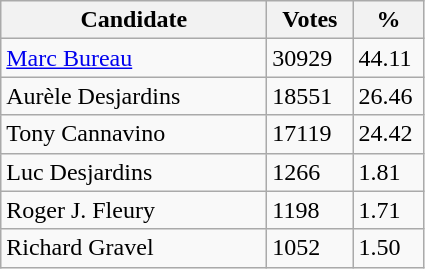<table class="wikitable">
<tr>
<th style="width: 170px">Candidate </th>
<th style="width: 50px">Votes</th>
<th style="width: 40px">%</th>
</tr>
<tr>
<td><a href='#'>Marc Bureau</a></td>
<td>30929</td>
<td>44.11</td>
</tr>
<tr>
<td>Aurèle Desjardins</td>
<td>18551</td>
<td>26.46</td>
</tr>
<tr>
<td>Tony Cannavino</td>
<td>17119</td>
<td>24.42</td>
</tr>
<tr>
<td>Luc Desjardins</td>
<td>1266</td>
<td>1.81</td>
</tr>
<tr>
<td>Roger J. Fleury</td>
<td>1198</td>
<td>1.71</td>
</tr>
<tr>
<td>Richard Gravel</td>
<td>1052</td>
<td>1.50</td>
</tr>
</table>
